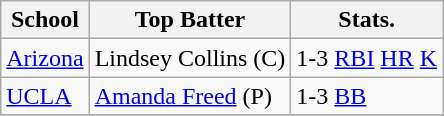<table class="wikitable">
<tr>
<th>School</th>
<th>Top Batter</th>
<th>Stats.</th>
</tr>
<tr>
<td><a href='#'>Arizona</a></td>
<td>Lindsey Collins (C)</td>
<td>1-3  <a href='#'>RBI</a>  <a href='#'>HR</a>  <a href='#'>K</a></td>
</tr>
<tr>
<td><a href='#'>UCLA</a></td>
<td><a href='#'>Amanda Freed</a> (P)</td>
<td>1-3  <a href='#'>BB</a></td>
</tr>
<tr>
</tr>
</table>
